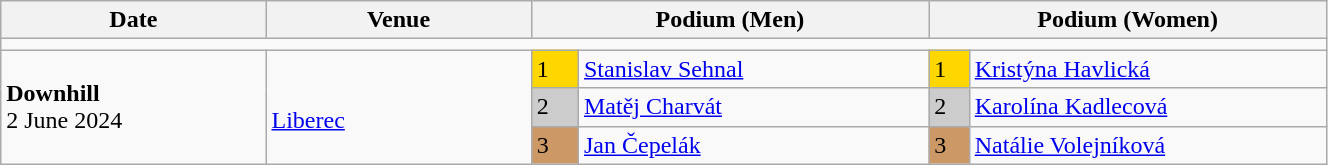<table class="wikitable" width=70%>
<tr>
<th>Date</th>
<th width=20%>Venue</th>
<th colspan=2 width=30%>Podium (Men)</th>
<th colspan=2 width=30%>Podium (Women)</th>
</tr>
<tr>
<td colspan=6></td>
</tr>
<tr>
<td rowspan=3><strong>Downhill</strong> <br> 2 June 2024</td>
<td rowspan=3><br><a href='#'>Liberec</a></td>
<td bgcolor=FFD700>1</td>
<td><a href='#'>Stanislav Sehnal</a></td>
<td bgcolor=FFD700>1</td>
<td><a href='#'>Kristýna Havlická</a></td>
</tr>
<tr>
<td bgcolor=CCCCCC>2</td>
<td><a href='#'>Matěj Charvát</a></td>
<td bgcolor=CCCCCC>2</td>
<td><a href='#'>Karolína Kadlecová</a></td>
</tr>
<tr>
<td bgcolor=CC9966>3</td>
<td><a href='#'>Jan Čepelák</a></td>
<td bgcolor=CC9966>3</td>
<td><a href='#'>Natálie Volejníková</a></td>
</tr>
</table>
